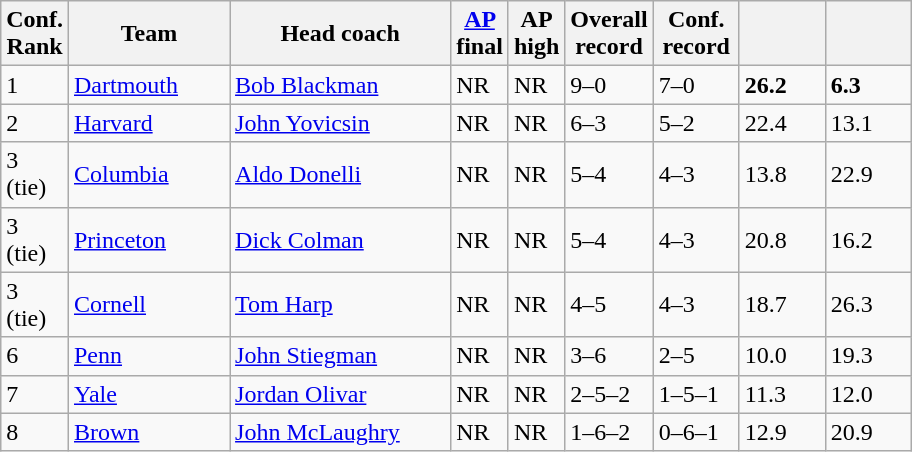<table class="sortable wikitable">
<tr>
<th width="25">Conf. Rank</th>
<th width="100">Team</th>
<th width="140">Head coach</th>
<th width="25"><a href='#'>AP</a> final</th>
<th width="25">AP high</th>
<th width="50">Overall record</th>
<th width="50">Conf. record</th>
<th width="50"></th>
<th width="50"></th>
</tr>
<tr align="left" bgcolor="">
<td>1</td>
<td><a href='#'>Dartmouth</a></td>
<td><a href='#'>Bob Blackman</a></td>
<td>NR</td>
<td>NR</td>
<td>9–0</td>
<td>7–0</td>
<td><strong>26.2</strong></td>
<td><strong>6.3</strong></td>
</tr>
<tr align="left" bgcolor="">
<td>2</td>
<td><a href='#'>Harvard</a></td>
<td><a href='#'>John Yovicsin</a></td>
<td>NR</td>
<td>NR</td>
<td>6–3</td>
<td>5–2</td>
<td>22.4</td>
<td>13.1</td>
</tr>
<tr align="left" bgcolor="">
<td>3 (tie)</td>
<td><a href='#'>Columbia</a></td>
<td><a href='#'>Aldo Donelli</a></td>
<td>NR</td>
<td>NR</td>
<td>5–4</td>
<td>4–3</td>
<td>13.8</td>
<td>22.9</td>
</tr>
<tr align="left" bgcolor="">
<td>3 (tie)</td>
<td><a href='#'>Princeton</a></td>
<td><a href='#'>Dick Colman</a></td>
<td>NR</td>
<td>NR</td>
<td>5–4</td>
<td>4–3</td>
<td>20.8</td>
<td>16.2</td>
</tr>
<tr align="left" bgcolor="">
<td>3 (tie)</td>
<td><a href='#'>Cornell</a></td>
<td><a href='#'>Tom Harp</a></td>
<td>NR</td>
<td>NR</td>
<td>4–5</td>
<td>4–3</td>
<td>18.7</td>
<td>26.3</td>
</tr>
<tr align="left" bgcolor="">
<td>6</td>
<td><a href='#'>Penn</a></td>
<td><a href='#'>John Stiegman</a></td>
<td>NR</td>
<td>NR</td>
<td>3–6</td>
<td>2–5</td>
<td>10.0</td>
<td>19.3</td>
</tr>
<tr align="left" bgcolor="">
<td>7</td>
<td><a href='#'>Yale</a></td>
<td><a href='#'>Jordan Olivar</a></td>
<td>NR</td>
<td>NR</td>
<td>2–5–2</td>
<td>1–5–1</td>
<td>11.3</td>
<td>12.0</td>
</tr>
<tr align="left" bgcolor="">
<td>8</td>
<td><a href='#'>Brown</a></td>
<td><a href='#'>John McLaughry</a></td>
<td>NR</td>
<td>NR</td>
<td>1–6–2</td>
<td>0–6–1</td>
<td>12.9</td>
<td>20.9</td>
</tr>
</table>
